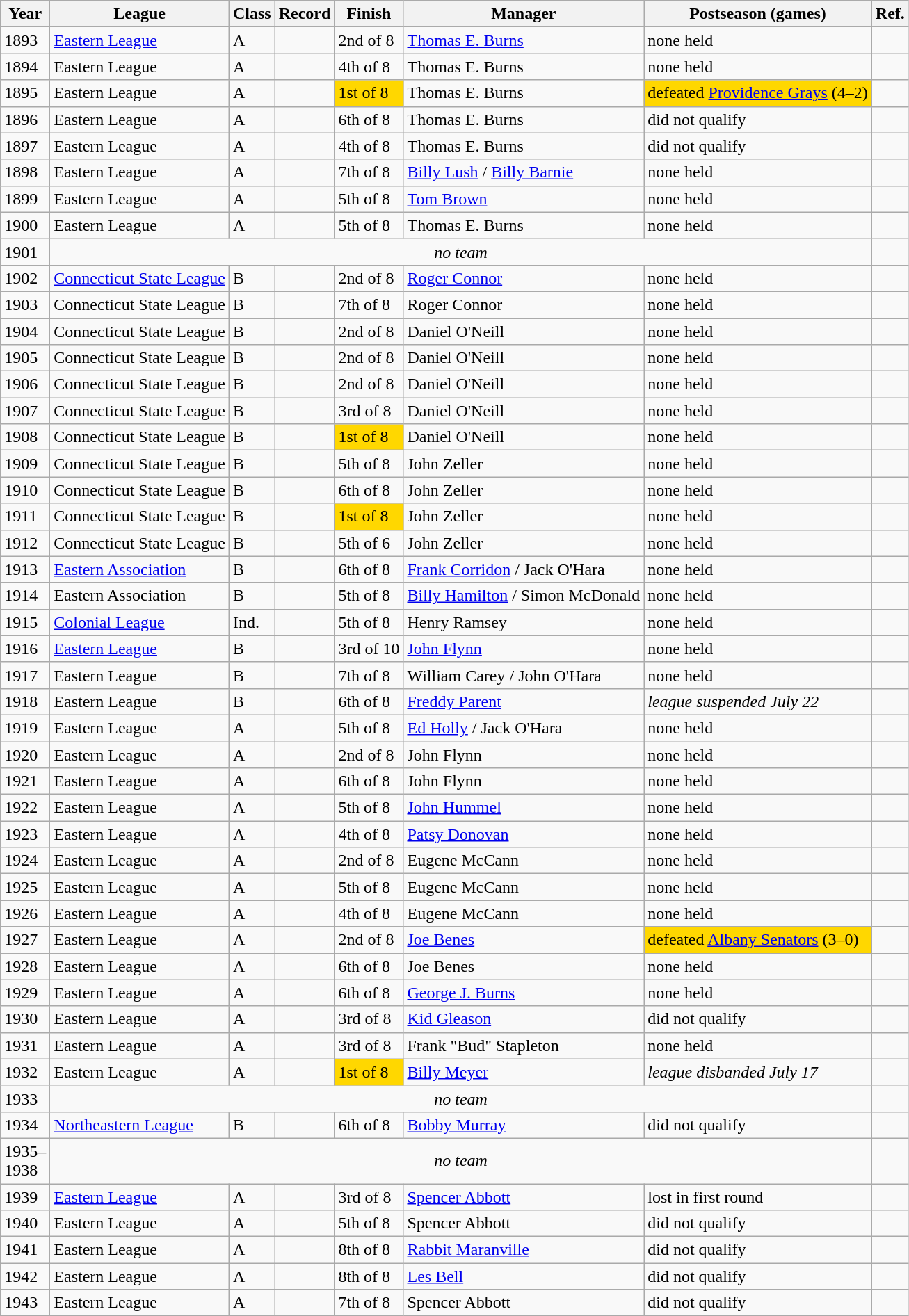<table class="wikitable">
<tr>
<th>Year</th>
<th>League</th>
<th>Class</th>
<th>Record</th>
<th>Finish</th>
<th>Manager</th>
<th>Postseason (games)</th>
<th>Ref.</th>
</tr>
<tr>
<td>1893</td>
<td><a href='#'>Eastern League</a></td>
<td>A</td>
<td></td>
<td>2nd of 8</td>
<td><a href='#'>Thomas E. Burns</a></td>
<td>none held</td>
<td></td>
</tr>
<tr>
<td>1894</td>
<td>Eastern League</td>
<td>A</td>
<td></td>
<td>4th of 8</td>
<td>Thomas E. Burns</td>
<td>none held</td>
<td></td>
</tr>
<tr>
<td>1895</td>
<td>Eastern League</td>
<td>A</td>
<td></td>
<td bgcolor=gold>1st of 8</td>
<td>Thomas E. Burns</td>
<td bgcolor=gold>defeated <a href='#'>Providence Grays</a> (4–2)</td>
<td></td>
</tr>
<tr>
<td>1896</td>
<td>Eastern League</td>
<td>A</td>
<td></td>
<td>6th of 8</td>
<td>Thomas E. Burns</td>
<td>did not qualify</td>
<td></td>
</tr>
<tr>
<td>1897</td>
<td>Eastern League</td>
<td>A</td>
<td></td>
<td>4th of 8</td>
<td>Thomas E. Burns</td>
<td>did not qualify</td>
<td></td>
</tr>
<tr>
<td>1898</td>
<td>Eastern League</td>
<td>A</td>
<td></td>
<td>7th of 8</td>
<td><a href='#'>Billy Lush</a> / <a href='#'>Billy Barnie</a></td>
<td>none held</td>
<td></td>
</tr>
<tr>
<td>1899</td>
<td>Eastern League</td>
<td>A</td>
<td></td>
<td>5th of 8</td>
<td><a href='#'>Tom Brown</a></td>
<td>none held</td>
<td></td>
</tr>
<tr>
<td>1900</td>
<td>Eastern League</td>
<td>A</td>
<td></td>
<td>5th of 8</td>
<td>Thomas E. Burns</td>
<td>none held</td>
<td></td>
</tr>
<tr>
<td>1901</td>
<td colspan=6 align=center><em>no team</em></td>
<td></td>
</tr>
<tr>
<td>1902</td>
<td><a href='#'>Connecticut State League</a></td>
<td>B</td>
<td></td>
<td>2nd of 8</td>
<td><a href='#'>Roger Connor</a></td>
<td>none held</td>
<td></td>
</tr>
<tr>
<td>1903</td>
<td>Connecticut State League</td>
<td>B</td>
<td></td>
<td>7th of 8</td>
<td>Roger Connor</td>
<td>none held</td>
<td></td>
</tr>
<tr>
<td>1904</td>
<td>Connecticut State League</td>
<td>B</td>
<td></td>
<td>2nd of 8</td>
<td>Daniel O'Neill</td>
<td>none held</td>
<td></td>
</tr>
<tr>
<td>1905</td>
<td>Connecticut State League</td>
<td>B</td>
<td></td>
<td>2nd of 8</td>
<td>Daniel O'Neill</td>
<td>none held</td>
<td></td>
</tr>
<tr>
<td>1906</td>
<td>Connecticut State League</td>
<td>B</td>
<td></td>
<td>2nd of 8</td>
<td>Daniel O'Neill</td>
<td>none held</td>
<td></td>
</tr>
<tr>
<td>1907</td>
<td>Connecticut State League</td>
<td>B</td>
<td></td>
<td>3rd of 8</td>
<td>Daniel O'Neill</td>
<td>none held</td>
<td></td>
</tr>
<tr>
<td>1908</td>
<td>Connecticut State League</td>
<td>B</td>
<td></td>
<td bgcolor=gold>1st of 8</td>
<td>Daniel O'Neill</td>
<td>none held</td>
<td></td>
</tr>
<tr>
<td>1909</td>
<td>Connecticut State League</td>
<td>B</td>
<td></td>
<td>5th of 8</td>
<td>John Zeller</td>
<td>none held</td>
<td></td>
</tr>
<tr>
<td>1910</td>
<td>Connecticut State League</td>
<td>B</td>
<td></td>
<td>6th of 8</td>
<td>John Zeller</td>
<td>none held</td>
<td></td>
</tr>
<tr>
<td>1911</td>
<td>Connecticut State League</td>
<td>B</td>
<td></td>
<td bgcolor=gold>1st of 8</td>
<td>John Zeller</td>
<td>none held</td>
<td></td>
</tr>
<tr>
<td>1912</td>
<td>Connecticut State League</td>
<td>B</td>
<td></td>
<td>5th of 6</td>
<td>John Zeller</td>
<td>none held</td>
<td></td>
</tr>
<tr>
<td>1913</td>
<td><a href='#'>Eastern Association</a></td>
<td>B</td>
<td></td>
<td>6th of 8</td>
<td><a href='#'>Frank Corridon</a> / Jack O'Hara</td>
<td>none held</td>
<td></td>
</tr>
<tr>
<td>1914</td>
<td>Eastern Association</td>
<td>B</td>
<td></td>
<td>5th of 8</td>
<td><a href='#'>Billy Hamilton</a> / Simon McDonald</td>
<td>none held</td>
<td></td>
</tr>
<tr>
<td>1915</td>
<td><a href='#'>Colonial League</a></td>
<td>Ind.</td>
<td></td>
<td>5th of 8</td>
<td>Henry Ramsey</td>
<td>none held</td>
<td></td>
</tr>
<tr>
<td>1916</td>
<td><a href='#'>Eastern League</a></td>
<td>B</td>
<td></td>
<td>3rd of 10</td>
<td><a href='#'>John Flynn</a></td>
<td>none held</td>
<td></td>
</tr>
<tr>
<td>1917</td>
<td>Eastern League</td>
<td>B</td>
<td></td>
<td>7th of 8</td>
<td>William Carey / John O'Hara</td>
<td>none held</td>
<td></td>
</tr>
<tr>
<td>1918</td>
<td>Eastern League</td>
<td>B</td>
<td></td>
<td>6th of 8</td>
<td><a href='#'>Freddy Parent</a></td>
<td><em>league suspended July 22</em></td>
<td></td>
</tr>
<tr>
<td>1919</td>
<td>Eastern League</td>
<td>A</td>
<td></td>
<td>5th of 8</td>
<td><a href='#'>Ed Holly</a> / Jack O'Hara</td>
<td>none held</td>
<td></td>
</tr>
<tr>
<td>1920</td>
<td>Eastern League</td>
<td>A</td>
<td></td>
<td>2nd of 8</td>
<td>John Flynn</td>
<td>none held</td>
<td></td>
</tr>
<tr>
<td>1921</td>
<td>Eastern League</td>
<td>A</td>
<td></td>
<td>6th of 8</td>
<td>John Flynn</td>
<td>none held</td>
<td></td>
</tr>
<tr>
<td>1922</td>
<td>Eastern League</td>
<td>A</td>
<td></td>
<td>5th of 8</td>
<td><a href='#'>John Hummel</a></td>
<td>none held</td>
<td></td>
</tr>
<tr>
<td>1923</td>
<td>Eastern League</td>
<td>A</td>
<td></td>
<td>4th of 8</td>
<td><a href='#'>Patsy Donovan</a></td>
<td>none held</td>
<td></td>
</tr>
<tr>
<td>1924</td>
<td>Eastern League</td>
<td>A</td>
<td></td>
<td>2nd of 8</td>
<td>Eugene McCann</td>
<td>none held</td>
<td></td>
</tr>
<tr>
<td>1925</td>
<td>Eastern League</td>
<td>A</td>
<td></td>
<td>5th of 8</td>
<td>Eugene McCann</td>
<td>none held</td>
<td></td>
</tr>
<tr>
<td>1926</td>
<td>Eastern League</td>
<td>A</td>
<td></td>
<td>4th of 8</td>
<td>Eugene McCann</td>
<td>none held</td>
<td></td>
</tr>
<tr>
<td>1927</td>
<td>Eastern League</td>
<td>A</td>
<td></td>
<td>2nd of 8</td>
<td><a href='#'>Joe Benes</a></td>
<td bgcolor=gold>defeated <a href='#'>Albany Senators</a> (3–0)</td>
<td></td>
</tr>
<tr>
<td>1928</td>
<td>Eastern League</td>
<td>A</td>
<td></td>
<td>6th of 8</td>
<td>Joe Benes</td>
<td>none held</td>
<td></td>
</tr>
<tr>
<td>1929</td>
<td>Eastern League</td>
<td>A</td>
<td></td>
<td>6th of 8</td>
<td><a href='#'>George J. Burns</a></td>
<td>none held</td>
<td></td>
</tr>
<tr>
<td>1930</td>
<td>Eastern League</td>
<td>A</td>
<td></td>
<td>3rd of 8</td>
<td><a href='#'>Kid Gleason</a></td>
<td>did not qualify</td>
<td></td>
</tr>
<tr>
<td>1931</td>
<td>Eastern League</td>
<td>A</td>
<td></td>
<td>3rd of 8</td>
<td>Frank "Bud" Stapleton</td>
<td>none held</td>
<td></td>
</tr>
<tr>
<td>1932</td>
<td>Eastern League</td>
<td>A</td>
<td></td>
<td bgcolor=gold>1st of 8</td>
<td><a href='#'>Billy Meyer</a></td>
<td><em>league disbanded July 17</em></td>
<td></td>
</tr>
<tr>
<td>1933</td>
<td colspan=6 align=center><em>no team</em></td>
<td></td>
</tr>
<tr>
<td>1934</td>
<td><a href='#'>Northeastern League</a></td>
<td>B</td>
<td></td>
<td>6th of 8</td>
<td><a href='#'>Bobby Murray</a></td>
<td>did not qualify</td>
<td></td>
</tr>
<tr>
<td>1935–<br>1938</td>
<td colspan=6 align=center><em>no team</em></td>
<td></td>
</tr>
<tr>
<td>1939</td>
<td><a href='#'>Eastern League</a></td>
<td>A</td>
<td></td>
<td>3rd of 8</td>
<td><a href='#'>Spencer Abbott</a></td>
<td>lost in first round</td>
<td></td>
</tr>
<tr>
<td>1940</td>
<td>Eastern League</td>
<td>A</td>
<td></td>
<td>5th of 8</td>
<td>Spencer Abbott</td>
<td>did not qualify</td>
<td></td>
</tr>
<tr>
<td>1941</td>
<td>Eastern League</td>
<td>A</td>
<td></td>
<td>8th of 8</td>
<td><a href='#'>Rabbit Maranville</a></td>
<td>did not qualify</td>
<td></td>
</tr>
<tr>
<td>1942</td>
<td>Eastern League</td>
<td>A</td>
<td></td>
<td>8th of 8</td>
<td><a href='#'>Les Bell</a></td>
<td>did not qualify</td>
<td></td>
</tr>
<tr>
<td>1943</td>
<td>Eastern League</td>
<td>A</td>
<td></td>
<td>7th of 8</td>
<td>Spencer Abbott</td>
<td>did not qualify</td>
<td></td>
</tr>
</table>
